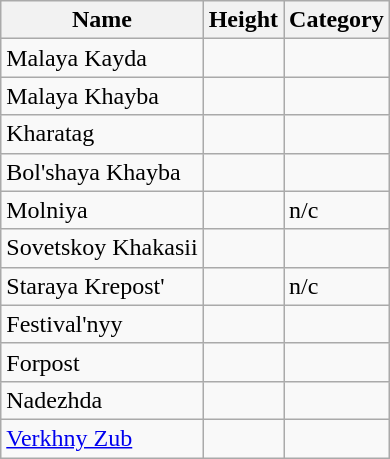<table class="wikitable sortable mw-collapsible">
<tr>
<th>Name</th>
<th>Height</th>
<th>Category</th>
</tr>
<tr>
<td>Malaya Kayda</td>
<td></td>
<td></td>
</tr>
<tr>
<td>Malaya Khayba</td>
<td></td>
<td></td>
</tr>
<tr>
<td>Kharatag</td>
<td></td>
<td></td>
</tr>
<tr>
<td>Bol'shaya Khayba</td>
<td></td>
<td></td>
</tr>
<tr>
<td>Molniya</td>
<td></td>
<td>n/c</td>
</tr>
<tr>
<td>Sovetskoy Khakasii</td>
<td></td>
<td></td>
</tr>
<tr>
<td>Staraya Krepost'</td>
<td></td>
<td>n/c</td>
</tr>
<tr>
<td>Festival'nyy</td>
<td></td>
<td></td>
</tr>
<tr>
<td>Forpost</td>
<td></td>
<td></td>
</tr>
<tr>
<td>Nadezhda</td>
<td></td>
<td></td>
</tr>
<tr>
<td><a href='#'>Verkhny Zub</a></td>
<td></td>
<td></td>
</tr>
</table>
